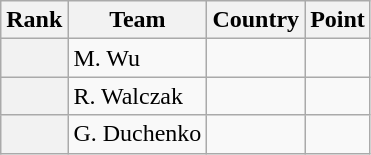<table class="wikitable sortable">
<tr>
<th>Rank</th>
<th>Team</th>
<th>Country</th>
<th>Point</th>
</tr>
<tr>
<th></th>
<td>M. Wu</td>
<td></td>
<td></td>
</tr>
<tr>
<th></th>
<td>R.  Walczak</td>
<td></td>
<td></td>
</tr>
<tr>
<th></th>
<td>G. Duchenko</td>
<td></td>
<td></td>
</tr>
</table>
